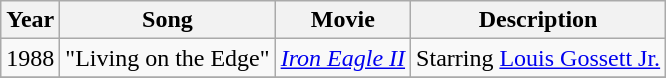<table class="wikitable" style="text-align:center;">
<tr>
<th rowspan>Year</th>
<th rowspan>Song</th>
<th rowspan>Movie</th>
<th rowspan>Description</th>
</tr>
<tr>
<td>1988</td>
<td>"Living on the Edge"</td>
<td><em><a href='#'>Iron Eagle II</a></em></td>
<td>Starring <a href='#'>Louis Gossett Jr.</a></td>
</tr>
<tr>
</tr>
</table>
